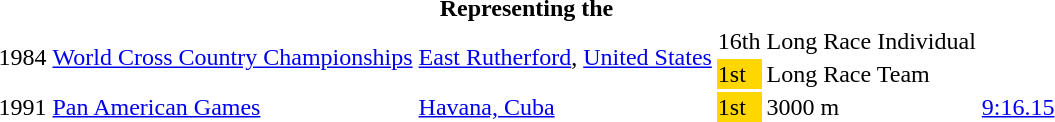<table>
<tr>
<th colspan="6">Representing the </th>
</tr>
<tr>
<td rowspan=2>1984</td>
<td rowspan=2><a href='#'>World Cross Country Championships</a></td>
<td rowspan=2><a href='#'>East Rutherford</a>, <a href='#'>United States</a></td>
<td>16th</td>
<td>Long Race Individual</td>
<td></td>
</tr>
<tr>
<td bgcolor="gold">1st</td>
<td>Long Race Team</td>
<td></td>
</tr>
<tr>
<td>1991</td>
<td><a href='#'>Pan American Games</a></td>
<td><a href='#'>Havana, Cuba</a></td>
<td bgcolor="gold">1st</td>
<td>3000 m</td>
<td><a href='#'>9:16.15</a></td>
</tr>
</table>
